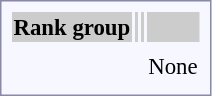<table style="border:1px solid #8888aa; background-color:#f7f8ff; padding:5px; font-size:95%; margin: 0px 12px 12px 0px; text-align:center;">
<tr bgcolor="#CCCCCC">
<th>Rank group</th>
<th></th>
<th></th>
<th></th>
</tr>
<tr>
<td></td>
<td></td>
<td></td>
<td></td>
</tr>
<tr>
<td></td>
<td></td>
<td></td>
<td rowspan=3>None</td>
</tr>
<tr>
<td></td>
<td></td>
<td></td>
</tr>
<tr>
<td></td>
<td></td>
<td></td>
</tr>
<tr>
</tr>
</table>
